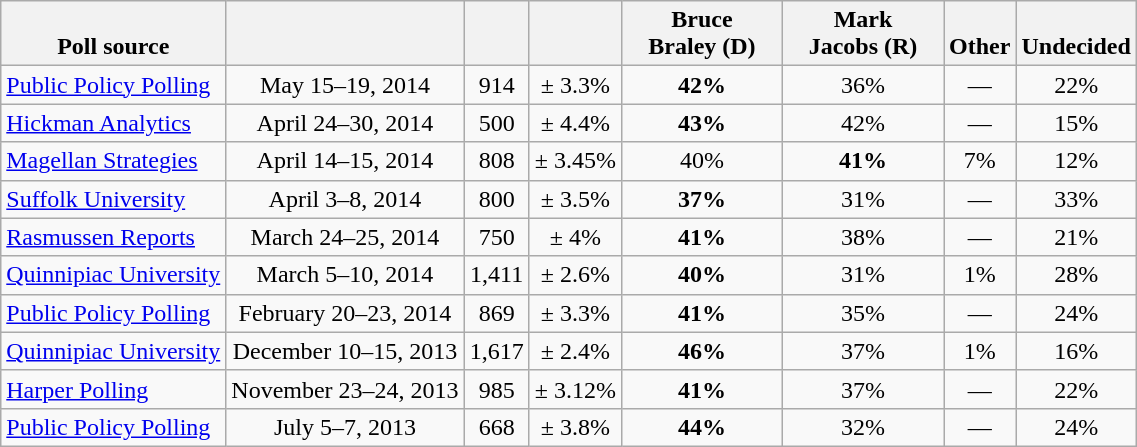<table class="wikitable" style="text-align:center">
<tr valign= bottom>
<th>Poll source</th>
<th></th>
<th></th>
<th></th>
<th style="width:100px;">Bruce<br>Braley (D)</th>
<th style="width:100px;">Mark<br>Jacobs (R)</th>
<th>Other</th>
<th>Undecided</th>
</tr>
<tr>
<td align=left><a href='#'>Public Policy Polling</a></td>
<td>May 15–19, 2014</td>
<td>914</td>
<td>± 3.3%</td>
<td><strong>42%</strong></td>
<td>36%</td>
<td>—</td>
<td>22%</td>
</tr>
<tr>
<td align=left><a href='#'>Hickman Analytics</a></td>
<td>April 24–30, 2014</td>
<td>500</td>
<td>± 4.4%</td>
<td><strong>43%</strong></td>
<td>42%</td>
<td>—</td>
<td>15%</td>
</tr>
<tr>
<td align=left><a href='#'>Magellan Strategies</a></td>
<td>April 14–15, 2014</td>
<td>808</td>
<td>± 3.45%</td>
<td>40%</td>
<td><strong>41%</strong></td>
<td>7%</td>
<td>12%</td>
</tr>
<tr>
<td align=left><a href='#'>Suffolk University</a></td>
<td>April 3–8, 2014</td>
<td>800</td>
<td>± 3.5%</td>
<td><strong>37%</strong></td>
<td>31%</td>
<td>—</td>
<td>33%</td>
</tr>
<tr>
<td align=left><a href='#'>Rasmussen Reports</a></td>
<td>March 24–25, 2014</td>
<td>750</td>
<td>± 4%</td>
<td><strong>41%</strong></td>
<td>38%</td>
<td>—</td>
<td>21%</td>
</tr>
<tr>
<td align=left><a href='#'>Quinnipiac University</a></td>
<td>March 5–10, 2014</td>
<td>1,411</td>
<td>± 2.6%</td>
<td><strong>40%</strong></td>
<td>31%</td>
<td>1%</td>
<td>28%</td>
</tr>
<tr>
<td align=left><a href='#'>Public Policy Polling</a></td>
<td>February 20–23, 2014</td>
<td>869</td>
<td>± 3.3%</td>
<td><strong>41%</strong></td>
<td>35%</td>
<td>—</td>
<td>24%</td>
</tr>
<tr>
<td align=left><a href='#'>Quinnipiac University</a></td>
<td>December 10–15, 2013</td>
<td>1,617</td>
<td>± 2.4%</td>
<td><strong>46%</strong></td>
<td>37%</td>
<td>1%</td>
<td>16%</td>
</tr>
<tr>
<td align=left><a href='#'>Harper Polling</a></td>
<td>November 23–24, 2013</td>
<td>985</td>
<td>± 3.12%</td>
<td><strong>41%</strong></td>
<td>37%</td>
<td>—</td>
<td>22%</td>
</tr>
<tr>
<td align=left><a href='#'>Public Policy Polling</a></td>
<td>July 5–7, 2013</td>
<td>668</td>
<td>± 3.8%</td>
<td><strong>44%</strong></td>
<td>32%</td>
<td>—</td>
<td>24%</td>
</tr>
</table>
